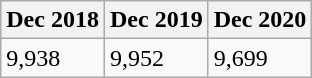<table class="wikitable">
<tr>
<th>Dec 2018</th>
<th>Dec 2019</th>
<th>Dec 2020</th>
</tr>
<tr>
<td>9,938</td>
<td>9,952</td>
<td>9,699</td>
</tr>
</table>
